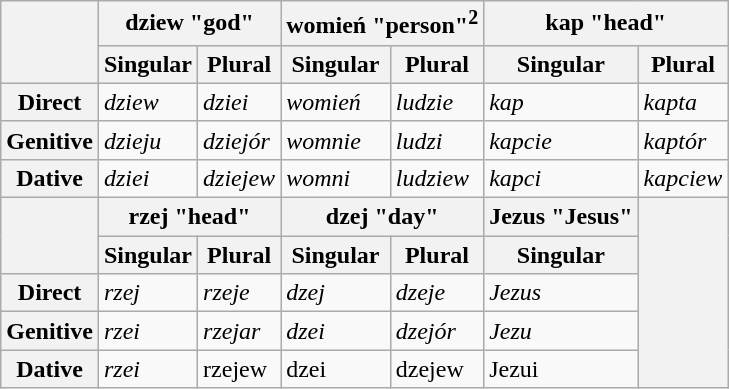<table class="wikitable">
<tr>
<th rowspan="2"></th>
<th colspan="2">dziew "god"</th>
<th colspan="2">womień "person"<sup>2</sup></th>
<th colspan="2">kap "head"</th>
</tr>
<tr>
<th>Singular</th>
<th>Plural</th>
<th>Singular</th>
<th>Plural</th>
<th>Singular</th>
<th>Plural</th>
</tr>
<tr>
<th>Direct</th>
<td><em>dziew</em></td>
<td><em>dziei</em></td>
<td><em>womień</em></td>
<td><em>ludzie</em></td>
<td><em>kap</em></td>
<td><em>kapta</em></td>
</tr>
<tr>
<th>Genitive</th>
<td><em>dzieju</em></td>
<td><em>dziejór</em></td>
<td><em>womnie</em></td>
<td><em>ludzi</em></td>
<td><em>kapcie</em></td>
<td><em>kaptór</em></td>
</tr>
<tr>
<th>Dative</th>
<td><em>dziei</em></td>
<td><em>dziejew</em></td>
<td><em>womni</em></td>
<td><em>ludziew</em></td>
<td><em>kapci</em></td>
<td><em>kapciew</em></td>
</tr>
<tr>
<th rowspan="2"></th>
<th colspan="2">rzej "head"</th>
<th colspan="2">dzej "day"</th>
<th>Jezus "Jesus"</th>
<th rowspan="5"></th>
</tr>
<tr>
<th>Singular</th>
<th>Plural</th>
<th>Singular</th>
<th>Plural</th>
<th>Singular</th>
</tr>
<tr>
<th>Direct</th>
<td><em>rzej</em></td>
<td><em>rzeje</em></td>
<td><em>dzej</em></td>
<td><em>dzeje</em></td>
<td><em>Jezus</em></td>
</tr>
<tr>
<th>Genitive</th>
<td><em>rzei</em></td>
<td><em>rzejar</em></td>
<td><em>dzei</em></td>
<td><em>dzejór</em></td>
<td><em>Jezu</em></td>
</tr>
<tr>
<th>Dative</th>
<td><em>rzei</td>
<td></em>rzejew<em></td>
<td></em>dzei<em></td>
<td></em>dzejew<em></td>
<td></em>Jezui<em></td>
</tr>
</table>
